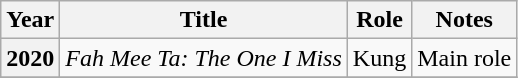<table class="wikitable sortable plainrowheaders">
<tr>
<th scope="col">Year</th>
<th scope="col">Title</th>
<th scope="col">Role</th>
<th scope="col" class="unsortable">Notes</th>
</tr>
<tr>
<th scope="row">2020</th>
<td><em>Fah Mee Ta: The One I Miss</em></td>
<td>Kung</td>
<td>Main role</td>
</tr>
<tr>
</tr>
</table>
